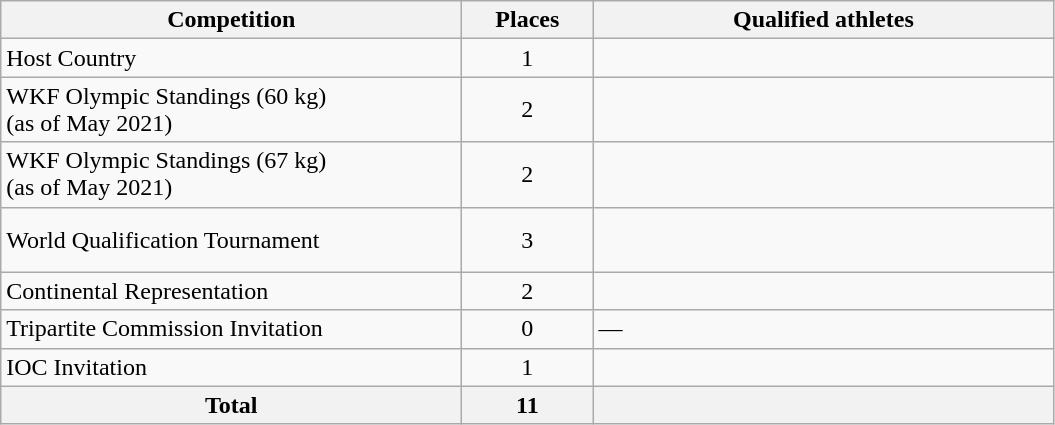<table class="wikitable">
<tr>
<th width=300>Competition</th>
<th width=80>Places</th>
<th width=300>Qualified athletes</th>
</tr>
<tr>
<td>Host Country</td>
<td align=center>1</td>
<td></td>
</tr>
<tr>
<td>WKF Olympic Standings (60 kg)<br>(as of May 2021)</td>
<td align=center>2</td>
<td><br></td>
</tr>
<tr>
<td>WKF Olympic Standings (67 kg)<br>(as of May 2021)</td>
<td align=center>2</td>
<td><br></td>
</tr>
<tr>
<td>World Qualification Tournament</td>
<td align=center>3</td>
<td><br><br></td>
</tr>
<tr>
<td>Continental Representation</td>
<td align=center>2</td>
<td><br></td>
</tr>
<tr>
<td>Tripartite Commission Invitation</td>
<td align=center>0</td>
<td>—</td>
</tr>
<tr>
<td>IOC Invitation</td>
<td align=center>1</td>
<td></td>
</tr>
<tr>
<th>Total</th>
<th>11</th>
<th></th>
</tr>
</table>
